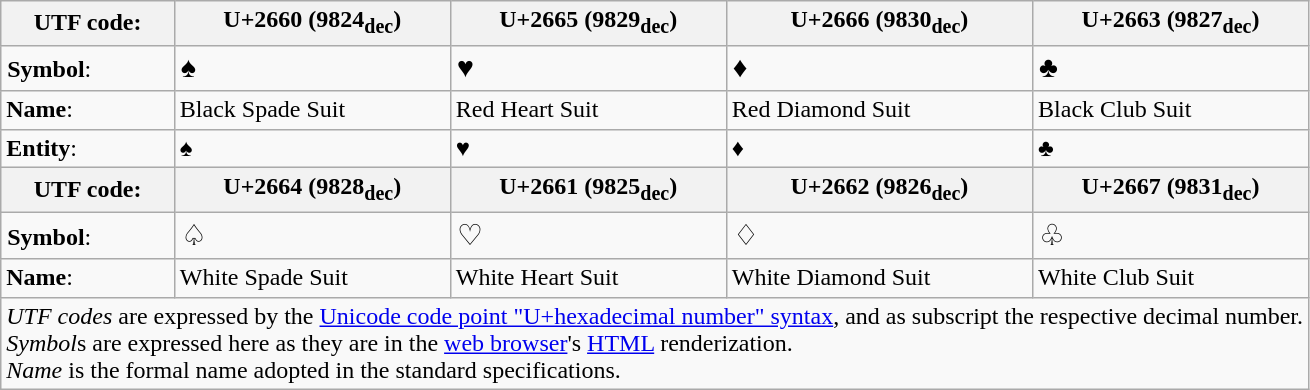<table class="wikitable">
<tr>
<th>UTF code:</th>
<th>U+2660 (9824<sub>dec</sub>)</th>
<th>U+2665 (9829<sub>dec</sub>)</th>
<th>U+2666 (9830<sub>dec</sub>)</th>
<th>U+2663 (9827<sub>dec</sub>)</th>
</tr>
<tr style="font-size:larger;">
<td><small><strong>Symbol</strong>:</small></td>
<td>♠</td>
<td>♥</td>
<td>♦</td>
<td>♣</td>
</tr>
<tr>
<td><strong>Name</strong>:</td>
<td>Black Spade Suit</td>
<td>Red Heart Suit</td>
<td>Red Diamond Suit</td>
<td>Black Club Suit</td>
</tr>
<tr>
<td><strong>Entity</strong>:</td>
<td>&spades;</td>
<td>&hearts;</td>
<td>&diams;</td>
<td>&clubs;</td>
</tr>
<tr>
<th>UTF code:</th>
<th>U+2664 (9828<sub>dec</sub>)</th>
<th>U+2661 (9825<sub>dec</sub>)</th>
<th>U+2662 (9826<sub>dec</sub>)</th>
<th>U+2667 (9831<sub>dec</sub>)</th>
</tr>
<tr style="font-size:larger;">
<td><small><strong>Symbol</strong>:</small></td>
<td>♤</td>
<td>♡</td>
<td>♢</td>
<td>♧</td>
</tr>
<tr>
<td><strong>Name</strong>:</td>
<td>White Spade Suit</td>
<td>White Heart Suit</td>
<td>White Diamond Suit</td>
<td>White Club Suit</td>
</tr>
<tr>
<td colspan="5"><em>UTF codes</em> are expressed by the <a href='#'>Unicode code point "U+hexadecimal number" syntax</a>, and as subscript the respective decimal number.<br><em>Symbol</em>s are expressed here as they are in the <a href='#'>web browser</a>'s <a href='#'>HTML</a> renderization.<br> <em>Name</em> is the formal name adopted in the standard specifications.</td>
</tr>
</table>
